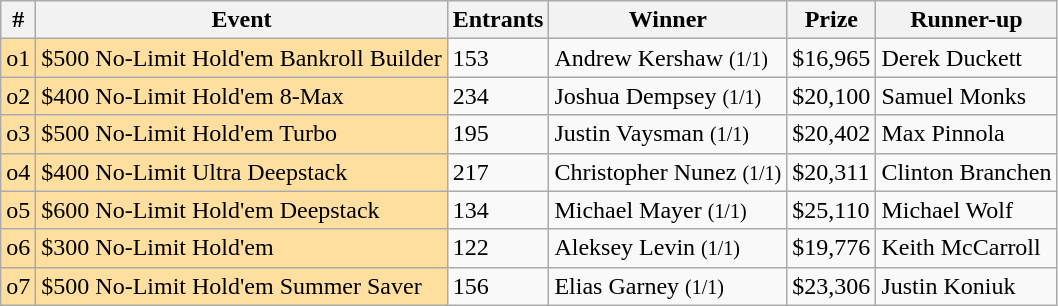<table class="wikitable sortable">
<tr>
<th bgcolor="#FFEBAD">#</th>
<th bgcolor="#FFEBAD">Event</th>
<th bgcolor="#FFEBAD">Entrants</th>
<th bgcolor="#FFEBAD">Winner</th>
<th bgcolor="#FFEBAD">Prize</th>
<th bgcolor="#FFEBAD">Runner-up</th>
</tr>
<tr>
<td style="background-color:#FFDF9F">o1</td>
<td style="background-color:#FFDF9F">$500 No-Limit Hold'em Bankroll Builder</td>
<td>153</td>
<td> Andrew Kershaw <small>(1/1)</small></td>
<td>$16,965</td>
<td> Derek Duckett</td>
</tr>
<tr>
<td style="background-color:#FFDF9F">o2</td>
<td style="background-color:#FFDF9F">$400 No-Limit Hold'em 8-Max</td>
<td>234</td>
<td> Joshua Dempsey <small>(1/1)</small></td>
<td>$20,100</td>
<td> Samuel Monks</td>
</tr>
<tr>
<td style="background-color:#FFDF9F">o3</td>
<td style="background-color:#FFDF9F">$500 No-Limit Hold'em Turbo</td>
<td>195</td>
<td> Justin Vaysman <small>(1/1)</small></td>
<td>$20,402</td>
<td> Max Pinnola</td>
</tr>
<tr>
<td style="background-color:#FFDF9F">o4</td>
<td style="background-color:#FFDF9F">$400 No-Limit Ultra Deepstack</td>
<td>217</td>
<td> Christopher Nunez <small>(1/1)</small></td>
<td>$20,311</td>
<td> Clinton Branchen</td>
</tr>
<tr>
<td style="background-color:#FFDF9F">o5</td>
<td style="background-color:#FFDF9F">$600 No-Limit Hold'em Deepstack</td>
<td>134</td>
<td> Michael Mayer <small>(1/1)</small></td>
<td>$25,110</td>
<td> Michael Wolf</td>
</tr>
<tr>
<td style="background-color:#FFDF9F">o6</td>
<td style="background-color:#FFDF9F">$300 No-Limit Hold'em</td>
<td>122</td>
<td> Aleksey Levin <small>(1/1)</small></td>
<td>$19,776</td>
<td> Keith McCarroll</td>
</tr>
<tr>
<td style="background-color:#FFDF9F">o7</td>
<td style="background-color:#FFDF9F">$500 No-Limit Hold'em Summer Saver</td>
<td>156</td>
<td> Elias Garney <small>(1/1)</small></td>
<td>$23,306</td>
<td> Justin Koniuk</td>
</tr>
</table>
